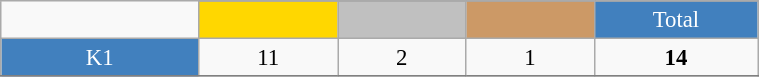<table class="wikitable"  style="font-size:95%; text-align:center; border:gray solid 1px; width:40%;">
<tr>
<td rowspan="2" style="width:3%;"></td>
</tr>
<tr>
<td style="width:2%;" bgcolor=gold></td>
<td style="width:2%;" bgcolor=silver></td>
<td style="width:2%;" bgcolor=cc9966></td>
<td style="width:2%; background-color:#4180be; color:white;">Total</td>
</tr>
<tr>
<td style="background-color:#4180be; color:white;">K1</td>
<td>11</td>
<td>2</td>
<td>1</td>
<td><strong>14</strong></td>
</tr>
<tr>
</tr>
</table>
